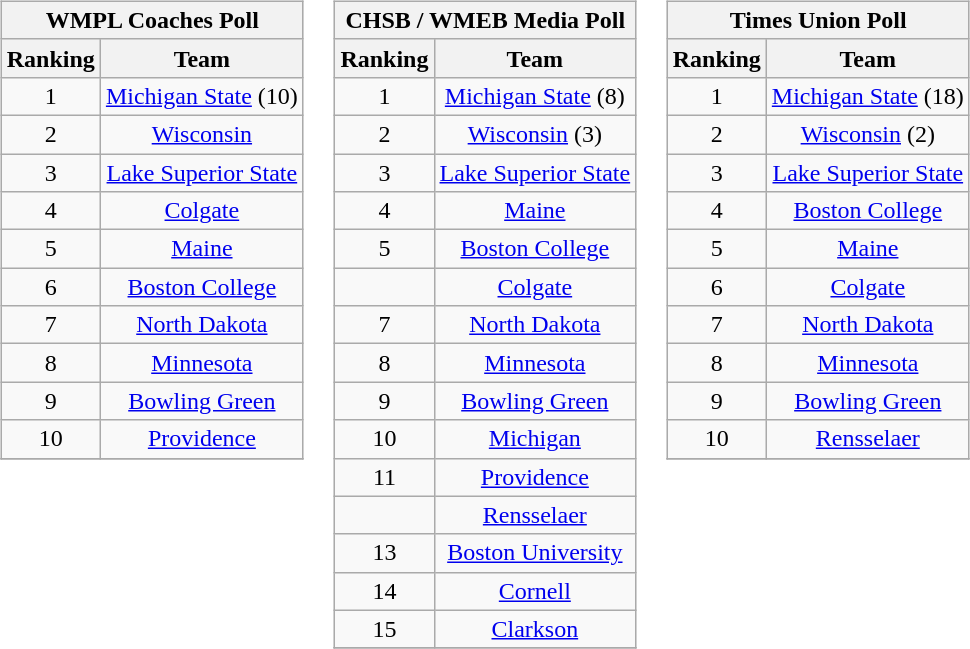<table>
<tr style="vertical-align:top;">
<td><br><table class="wikitable" style="text-align:center;">
<tr>
<th colspan=2><strong>WMPL Coaches Poll</strong></th>
</tr>
<tr>
<th>Ranking</th>
<th>Team</th>
</tr>
<tr>
<td>1</td>
<td><a href='#'>Michigan State</a> (10)</td>
</tr>
<tr>
<td>2</td>
<td><a href='#'>Wisconsin</a></td>
</tr>
<tr>
<td>3</td>
<td><a href='#'>Lake Superior State</a></td>
</tr>
<tr>
<td>4</td>
<td><a href='#'>Colgate</a></td>
</tr>
<tr>
<td>5</td>
<td><a href='#'>Maine</a></td>
</tr>
<tr>
<td>6</td>
<td><a href='#'>Boston College</a></td>
</tr>
<tr>
<td>7</td>
<td><a href='#'>North Dakota</a></td>
</tr>
<tr>
<td>8</td>
<td><a href='#'>Minnesota</a></td>
</tr>
<tr>
<td>9</td>
<td><a href='#'>Bowling Green</a></td>
</tr>
<tr>
<td>10</td>
<td><a href='#'>Providence</a></td>
</tr>
<tr>
</tr>
</table>
</td>
<td><br><table class="wikitable" style="text-align:center;">
<tr>
<th colspan=2><strong>CHSB / WMEB Media Poll</strong></th>
</tr>
<tr>
<th>Ranking</th>
<th>Team</th>
</tr>
<tr>
<td>1</td>
<td><a href='#'>Michigan State</a> (8)</td>
</tr>
<tr>
<td>2</td>
<td><a href='#'>Wisconsin</a> (3)</td>
</tr>
<tr>
<td>3</td>
<td><a href='#'>Lake Superior State</a></td>
</tr>
<tr>
<td>4</td>
<td><a href='#'>Maine</a></td>
</tr>
<tr>
<td>5</td>
<td><a href='#'>Boston College</a></td>
</tr>
<tr>
<td></td>
<td><a href='#'>Colgate</a></td>
</tr>
<tr>
<td>7</td>
<td><a href='#'>North Dakota</a></td>
</tr>
<tr>
<td>8</td>
<td><a href='#'>Minnesota</a></td>
</tr>
<tr>
<td>9</td>
<td><a href='#'>Bowling Green</a></td>
</tr>
<tr>
<td>10</td>
<td><a href='#'>Michigan</a></td>
</tr>
<tr>
<td>11</td>
<td><a href='#'>Providence</a></td>
</tr>
<tr>
<td></td>
<td><a href='#'>Rensselaer</a></td>
</tr>
<tr>
<td>13</td>
<td><a href='#'>Boston University</a></td>
</tr>
<tr>
<td>14</td>
<td><a href='#'>Cornell</a></td>
</tr>
<tr>
<td>15</td>
<td><a href='#'>Clarkson</a></td>
</tr>
<tr>
</tr>
</table>
</td>
<td><br><table class="wikitable" style="text-align:center;">
<tr>
<th colspan=2><strong>Times Union Poll</strong></th>
</tr>
<tr>
<th>Ranking</th>
<th>Team</th>
</tr>
<tr>
<td>1</td>
<td><a href='#'>Michigan State</a> (18)</td>
</tr>
<tr>
<td>2</td>
<td><a href='#'>Wisconsin</a> (2)</td>
</tr>
<tr>
<td>3</td>
<td><a href='#'>Lake Superior State</a></td>
</tr>
<tr>
<td>4</td>
<td><a href='#'>Boston College</a></td>
</tr>
<tr>
<td>5</td>
<td><a href='#'>Maine</a></td>
</tr>
<tr>
<td>6</td>
<td><a href='#'>Colgate</a></td>
</tr>
<tr>
<td>7</td>
<td><a href='#'>North Dakota</a></td>
</tr>
<tr>
<td>8</td>
<td><a href='#'>Minnesota</a></td>
</tr>
<tr>
<td>9</td>
<td><a href='#'>Bowling Green</a></td>
</tr>
<tr>
<td>10</td>
<td><a href='#'>Rensselaer</a></td>
</tr>
<tr>
</tr>
</table>
</td>
</tr>
</table>
